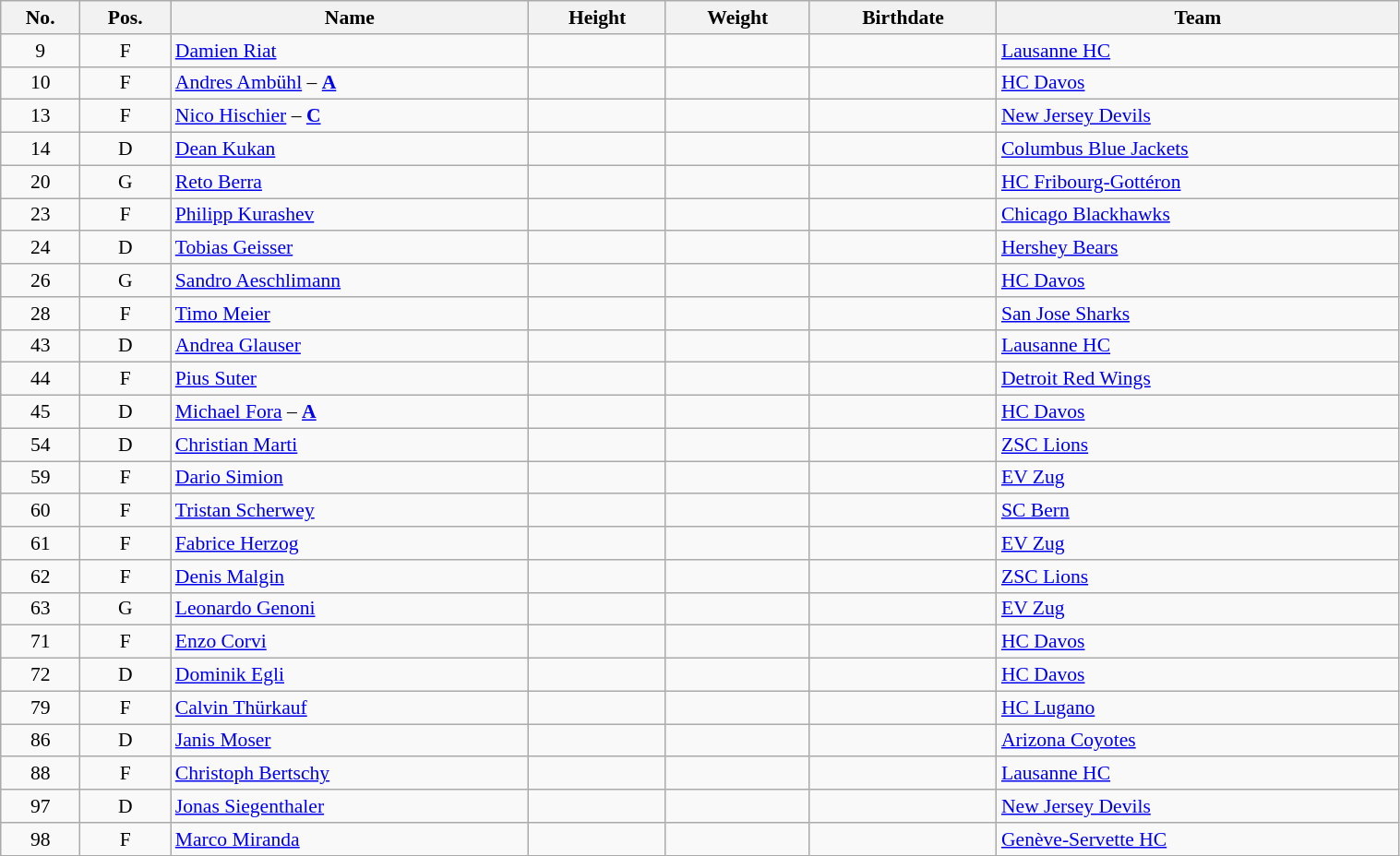<table width="80%" class="wikitable sortable" style="font-size: 90%; text-align: center;">
<tr>
<th>No.</th>
<th>Pos.</th>
<th>Name</th>
<th>Height</th>
<th>Weight</th>
<th>Birthdate</th>
<th>Team</th>
</tr>
<tr>
<td>9</td>
<td>F</td>
<td align=left><a href='#'>Damien Riat</a></td>
<td></td>
<td></td>
<td></td>
<td style="text-align:left;"> <a href='#'>Lausanne HC</a></td>
</tr>
<tr>
<td>10</td>
<td>F</td>
<td align=left><a href='#'>Andres Ambühl</a> – <strong><a href='#'>A</a></strong></td>
<td></td>
<td></td>
<td></td>
<td style="text-align:left;"> <a href='#'>HC Davos</a></td>
</tr>
<tr>
<td>13</td>
<td>F</td>
<td align=left><a href='#'>Nico Hischier</a> – <strong><a href='#'>C</a></strong></td>
<td></td>
<td></td>
<td></td>
<td style="text-align:left;"> <a href='#'>New Jersey Devils</a></td>
</tr>
<tr>
<td>14</td>
<td>D</td>
<td align=left><a href='#'>Dean Kukan</a></td>
<td></td>
<td></td>
<td></td>
<td style="text-align:left;"> <a href='#'>Columbus Blue Jackets</a></td>
</tr>
<tr>
<td>20</td>
<td>G</td>
<td align=left><a href='#'>Reto Berra</a></td>
<td></td>
<td></td>
<td></td>
<td style="text-align:left;"> <a href='#'>HC Fribourg-Gottéron</a></td>
</tr>
<tr>
<td>23</td>
<td>F</td>
<td align=left><a href='#'>Philipp Kurashev</a></td>
<td></td>
<td></td>
<td></td>
<td style="text-align:left;"> <a href='#'>Chicago Blackhawks</a></td>
</tr>
<tr>
<td>24</td>
<td>D</td>
<td align=left><a href='#'>Tobias Geisser</a></td>
<td></td>
<td></td>
<td></td>
<td style="text-align:left;"> <a href='#'>Hershey Bears</a></td>
</tr>
<tr>
<td>26</td>
<td>G</td>
<td align=left><a href='#'>Sandro Aeschlimann</a></td>
<td></td>
<td></td>
<td></td>
<td style="text-align:left;"> <a href='#'>HC Davos</a></td>
</tr>
<tr>
<td>28</td>
<td>F</td>
<td align=left><a href='#'>Timo Meier</a></td>
<td></td>
<td></td>
<td></td>
<td style="text-align:left;"> <a href='#'>San Jose Sharks</a></td>
</tr>
<tr>
<td>43</td>
<td>D</td>
<td align=left><a href='#'>Andrea Glauser</a></td>
<td></td>
<td></td>
<td></td>
<td style="text-align:left;"> <a href='#'>Lausanne HC</a></td>
</tr>
<tr>
<td>44</td>
<td>F</td>
<td align=left><a href='#'>Pius Suter</a></td>
<td></td>
<td></td>
<td></td>
<td style="text-align:left;"> <a href='#'>Detroit Red Wings</a></td>
</tr>
<tr>
<td>45</td>
<td>D</td>
<td align=left><a href='#'>Michael Fora</a> – <strong><a href='#'>A</a></strong></td>
<td></td>
<td></td>
<td></td>
<td style="text-align:left;"> <a href='#'>HC Davos</a></td>
</tr>
<tr>
<td>54</td>
<td>D</td>
<td align=left><a href='#'>Christian Marti</a></td>
<td></td>
<td></td>
<td></td>
<td style="text-align:left;"> <a href='#'>ZSC Lions</a></td>
</tr>
<tr>
<td>59</td>
<td>F</td>
<td align=left><a href='#'>Dario Simion</a></td>
<td></td>
<td></td>
<td></td>
<td style="text-align:left;"> <a href='#'>EV Zug</a></td>
</tr>
<tr>
<td>60</td>
<td>F</td>
<td align=left><a href='#'>Tristan Scherwey</a></td>
<td></td>
<td></td>
<td></td>
<td style="text-align:left;"> <a href='#'>SC Bern</a></td>
</tr>
<tr>
<td>61</td>
<td>F</td>
<td align=left><a href='#'>Fabrice Herzog</a></td>
<td></td>
<td></td>
<td></td>
<td style="text-align:left;"> <a href='#'>EV Zug</a></td>
</tr>
<tr>
<td>62</td>
<td>F</td>
<td align=left><a href='#'>Denis Malgin</a></td>
<td></td>
<td></td>
<td></td>
<td style="text-align:left;"> <a href='#'>ZSC Lions</a></td>
</tr>
<tr>
<td>63</td>
<td>G</td>
<td align=left><a href='#'>Leonardo Genoni</a></td>
<td></td>
<td></td>
<td></td>
<td style="text-align:left;"> <a href='#'>EV Zug</a></td>
</tr>
<tr>
<td>71</td>
<td>F</td>
<td align=left><a href='#'>Enzo Corvi</a></td>
<td></td>
<td></td>
<td></td>
<td style="text-align:left;"> <a href='#'>HC Davos</a></td>
</tr>
<tr>
<td>72</td>
<td>D</td>
<td align=left><a href='#'>Dominik Egli</a></td>
<td></td>
<td></td>
<td></td>
<td style="text-align:left;"> <a href='#'>HC Davos</a></td>
</tr>
<tr>
<td>79</td>
<td>F</td>
<td align=left><a href='#'>Calvin Thürkauf</a></td>
<td></td>
<td></td>
<td></td>
<td style="text-align:left;"> <a href='#'>HC Lugano</a></td>
</tr>
<tr>
<td>86</td>
<td>D</td>
<td align=left><a href='#'>Janis Moser</a></td>
<td></td>
<td></td>
<td></td>
<td style="text-align:left;"> <a href='#'>Arizona Coyotes</a></td>
</tr>
<tr>
<td>88</td>
<td>F</td>
<td align=left><a href='#'>Christoph Bertschy</a></td>
<td></td>
<td></td>
<td></td>
<td style="text-align:left;"> <a href='#'>Lausanne HC</a></td>
</tr>
<tr>
<td>97</td>
<td>D</td>
<td align=left><a href='#'>Jonas Siegenthaler</a></td>
<td></td>
<td></td>
<td></td>
<td style="text-align:left;"> <a href='#'>New Jersey Devils</a></td>
</tr>
<tr>
<td>98</td>
<td>F</td>
<td align=left><a href='#'>Marco Miranda</a></td>
<td></td>
<td></td>
<td></td>
<td style="text-align:left;"> <a href='#'>Genève-Servette HC</a></td>
</tr>
</table>
